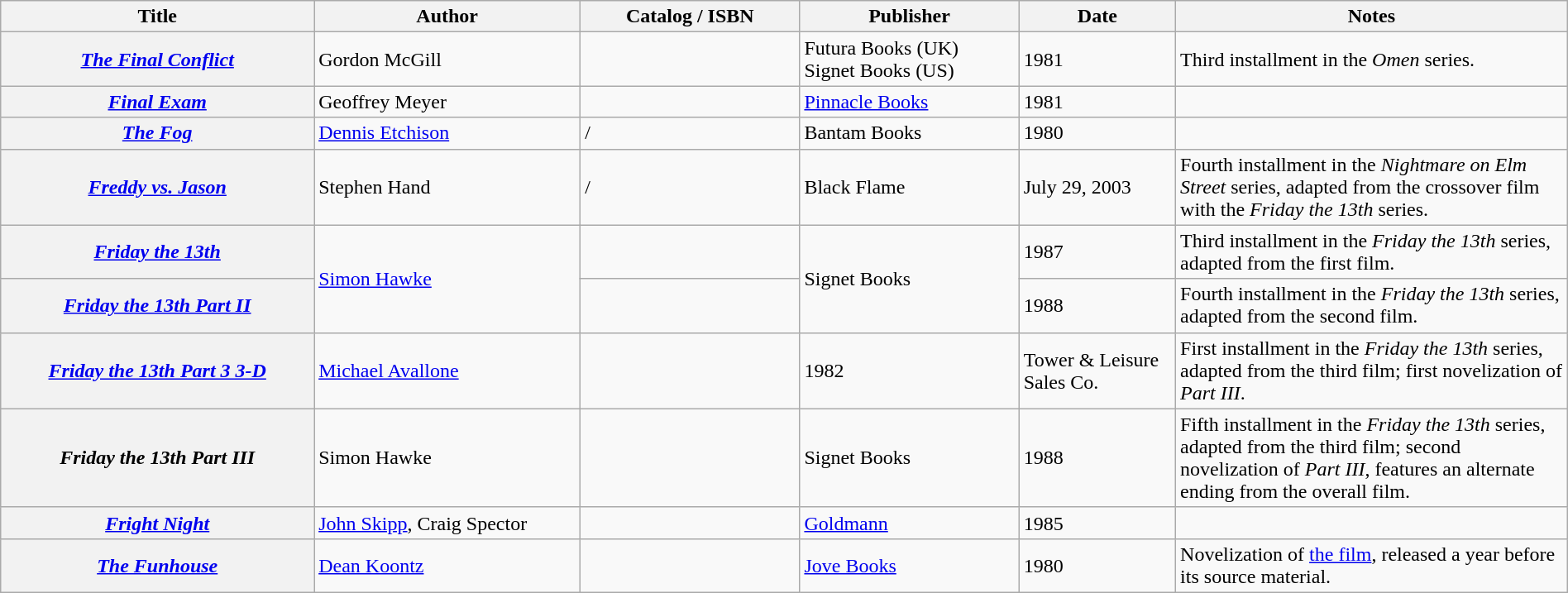<table class="wikitable sortable" style="width:100%;">
<tr>
<th width=20%>Title</th>
<th width=17%>Author</th>
<th width=14%>Catalog / ISBN</th>
<th width=14%>Publisher</th>
<th width=10%>Date</th>
<th width=25%>Notes</th>
</tr>
<tr>
<th><em><a href='#'>The Final Conflict</a></em></th>
<td>Gordon McGill</td>
<td></td>
<td>Futura Books (UK) <br> Signet Books (US)</td>
<td>1981</td>
<td>Third installment in the <em>Omen</em> series.</td>
</tr>
<tr>
<th><em><a href='#'>Final Exam</a></em></th>
<td>Geoffrey Meyer</td>
<td></td>
<td><a href='#'>Pinnacle Books</a></td>
<td>1981</td>
<td></td>
</tr>
<tr>
<th><em><a href='#'>The Fog</a></em></th>
<td><a href='#'>Dennis Etchison</a></td>
<td> / </td>
<td>Bantam Books</td>
<td>1980</td>
<td></td>
</tr>
<tr>
<th><em><a href='#'>Freddy vs. Jason</a></em></th>
<td>Stephen Hand</td>
<td> / </td>
<td>Black Flame</td>
<td>July 29, 2003</td>
<td>Fourth installment in the <em>Nightmare on Elm Street</em> series, adapted from the crossover film with the <em>Friday the 13th</em> series.</td>
</tr>
<tr>
<th><em><a href='#'>Friday the 13th</a></em></th>
<td rowspan="2"><a href='#'>Simon Hawke</a></td>
<td></td>
<td rowspan="2">Signet Books</td>
<td>1987</td>
<td>Third installment in the <em>Friday the 13th</em> series, adapted from the first film.</td>
</tr>
<tr>
<th><em><a href='#'>Friday the 13th Part II</a></em></th>
<td></td>
<td>1988</td>
<td>Fourth installment in the <em>Friday the 13th</em> series, adapted from the second film.</td>
</tr>
<tr>
<th><em><a href='#'>Friday the 13th Part 3 3-D</a></em></th>
<td><a href='#'>Michael Avallone</a></td>
<td></td>
<td>1982</td>
<td>Tower & Leisure Sales Co.</td>
<td>First installment in the <em>Friday the 13th</em> series, adapted from the third film; first novelization of <em>Part III</em>.</td>
</tr>
<tr>
<th><em>Friday the 13th Part III</em></th>
<td>Simon Hawke</td>
<td></td>
<td>Signet Books</td>
<td>1988</td>
<td>Fifth installment in the <em>Friday the 13th</em> series, adapted from the third film; second novelization of <em>Part III</em>, features an alternate ending from the overall film.</td>
</tr>
<tr>
<th><em><a href='#'>Fright Night</a></em></th>
<td><a href='#'>John Skipp</a>, Craig Spector</td>
<td></td>
<td><a href='#'>Goldmann</a></td>
<td>1985</td>
<td></td>
</tr>
<tr>
<th><em><a href='#'>The Funhouse</a></em></th>
<td><a href='#'>Dean Koontz</a></td>
<td></td>
<td><a href='#'>Jove Books</a></td>
<td>1980</td>
<td>Novelization of <a href='#'>the film</a>, released a year before its source material.</td>
</tr>
</table>
